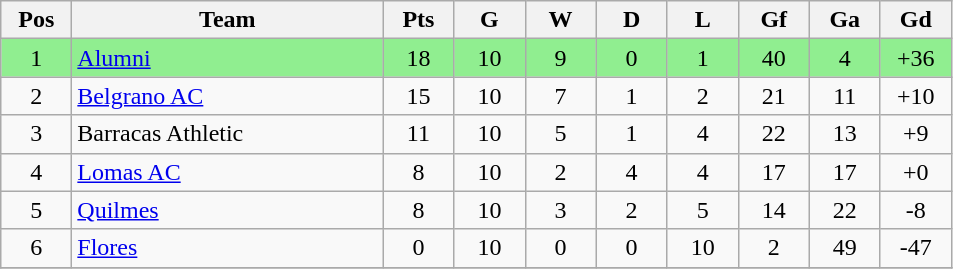<table class="wikitable" style="text-align:center">
<tr>
<th width=40px>Pos</th>
<th width=200px>Team</th>
<th width=40px>Pts</th>
<th width=40px>G</th>
<th width=40px>W</th>
<th width=40px>D</th>
<th width=40px>L</th>
<th width=40px>Gf</th>
<th width=40px>Ga</th>
<th width=40px>Gd</th>
</tr>
<tr bgcolor="lightgreen">
<td>1</td>
<td align=left><a href='#'>Alumni</a></td>
<td>18</td>
<td>10</td>
<td>9</td>
<td>0</td>
<td>1</td>
<td>40</td>
<td>4</td>
<td>+36</td>
</tr>
<tr>
<td>2</td>
<td align=left><a href='#'>Belgrano AC</a></td>
<td>15</td>
<td>10</td>
<td>7</td>
<td>1</td>
<td>2</td>
<td>21</td>
<td>11</td>
<td>+10</td>
</tr>
<tr>
<td>3</td>
<td align=left>Barracas Athletic</td>
<td>11</td>
<td>10</td>
<td>5</td>
<td>1</td>
<td>4</td>
<td>22</td>
<td>13</td>
<td>+9</td>
</tr>
<tr>
<td>4</td>
<td align=left><a href='#'>Lomas AC</a></td>
<td>8</td>
<td>10</td>
<td>2</td>
<td>4</td>
<td>4</td>
<td>17</td>
<td>17</td>
<td>+0</td>
</tr>
<tr>
<td>5</td>
<td align=left><a href='#'>Quilmes</a></td>
<td>8</td>
<td>10</td>
<td>3</td>
<td>2</td>
<td>5</td>
<td>14</td>
<td>22</td>
<td>-8</td>
</tr>
<tr>
<td>6</td>
<td align=left><a href='#'>Flores</a></td>
<td>0</td>
<td>10</td>
<td>0</td>
<td>0</td>
<td>10</td>
<td>2</td>
<td>49</td>
<td>-47</td>
</tr>
<tr>
</tr>
</table>
